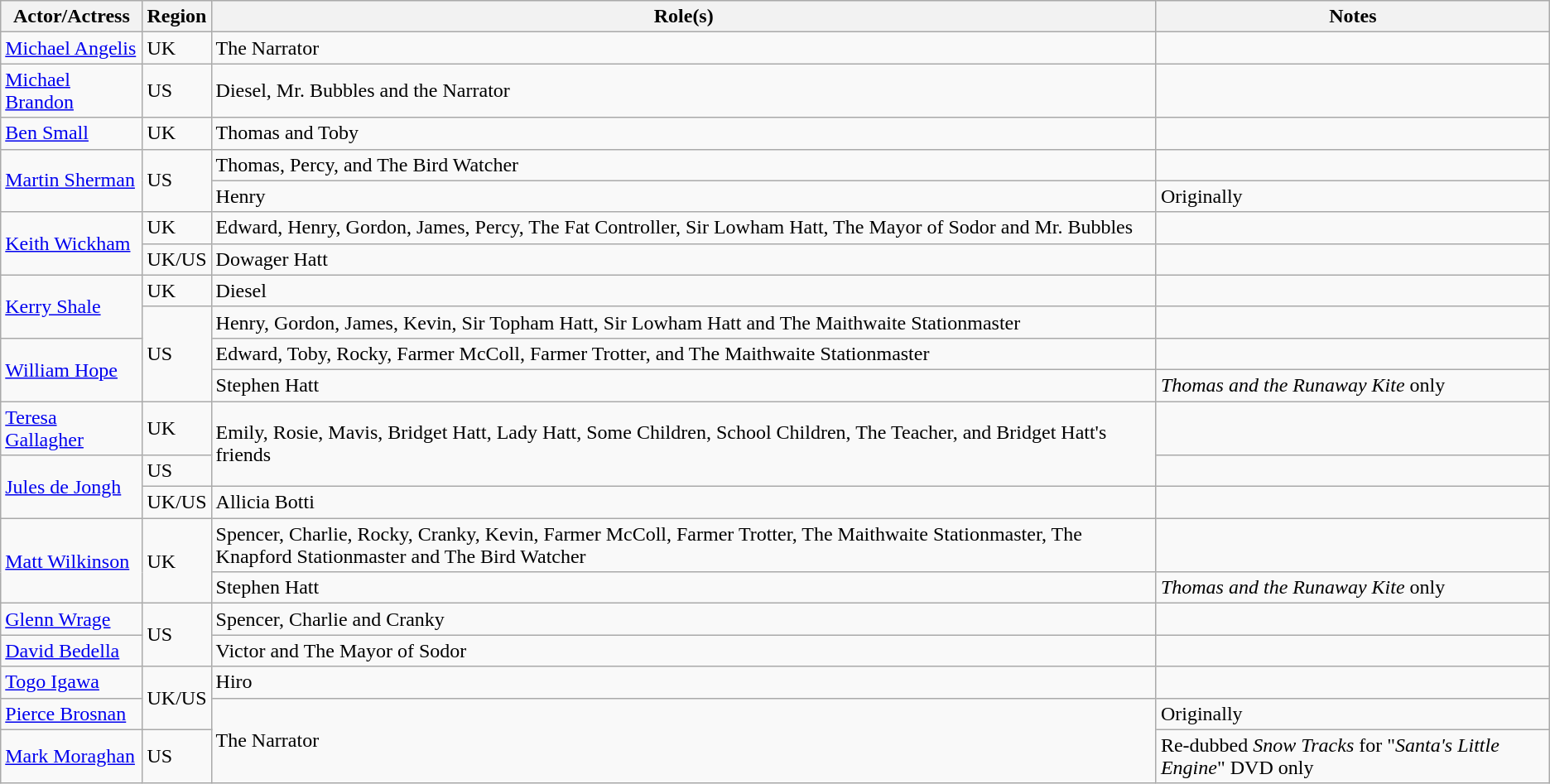<table class="wikitable">
<tr>
<th>Actor/Actress</th>
<th>Region</th>
<th>Role(s)</th>
<th>Notes</th>
</tr>
<tr>
<td><a href='#'>Michael Angelis</a></td>
<td>UK</td>
<td>The Narrator</td>
<td></td>
</tr>
<tr>
<td><a href='#'>Michael Brandon</a></td>
<td>US</td>
<td>Diesel, Mr. Bubbles and the Narrator</td>
<td></td>
</tr>
<tr>
<td><a href='#'>Ben Small</a></td>
<td>UK</td>
<td>Thomas and Toby</td>
<td></td>
</tr>
<tr>
<td rowspan = "2"><a href='#'>Martin Sherman</a></td>
<td rowspan = "2">US</td>
<td>Thomas, Percy, and The Bird Watcher</td>
<td></td>
</tr>
<tr>
<td>Henry</td>
<td>Originally</td>
</tr>
<tr>
<td rowspan = "2"><a href='#'>Keith Wickham</a></td>
<td>UK</td>
<td>Edward, Henry, Gordon, James, Percy, The Fat Controller, Sir Lowham Hatt, The Mayor of Sodor and Mr. Bubbles</td>
<td></td>
</tr>
<tr>
<td>UK/US</td>
<td>Dowager Hatt</td>
<td></td>
</tr>
<tr>
<td rowspan = "2"><a href='#'>Kerry Shale</a></td>
<td>UK</td>
<td>Diesel</td>
<td></td>
</tr>
<tr>
<td rowspan = "3">US</td>
<td>Henry, Gordon, James, Kevin, Sir Topham Hatt, Sir Lowham Hatt and The Maithwaite Stationmaster</td>
<td></td>
</tr>
<tr>
<td rowspan = "2"><a href='#'>William Hope</a></td>
<td>Edward, Toby, Rocky, Farmer McColl, Farmer Trotter, and The Maithwaite Stationmaster</td>
<td></td>
</tr>
<tr>
<td>Stephen Hatt</td>
<td><em>Thomas and the Runaway Kite</em> only</td>
</tr>
<tr>
<td><a href='#'>Teresa Gallagher</a></td>
<td>UK</td>
<td rowspan = "2">Emily, Rosie, Mavis, Bridget Hatt, Lady Hatt, Some Children, School Children, The Teacher, and Bridget Hatt's friends</td>
<td></td>
</tr>
<tr>
<td rowspan = "2"><a href='#'>Jules de Jongh</a></td>
<td>US</td>
<td></td>
</tr>
<tr>
<td>UK/US</td>
<td>Allicia Botti</td>
<td></td>
</tr>
<tr>
<td rowspan = "2"><a href='#'>Matt Wilkinson</a></td>
<td rowspan = "2">UK</td>
<td>Spencer, Charlie, Rocky, Cranky, Kevin, Farmer McColl, Farmer Trotter, The Maithwaite Stationmaster, The Knapford Stationmaster and The Bird Watcher</td>
<td></td>
</tr>
<tr>
<td>Stephen Hatt</td>
<td><em>Thomas and the Runaway Kite</em> only</td>
</tr>
<tr>
<td><a href='#'>Glenn Wrage</a></td>
<td rowspan = "2">US</td>
<td>Spencer, Charlie and Cranky</td>
<td></td>
</tr>
<tr>
<td><a href='#'>David Bedella</a></td>
<td>Victor and The Mayor of Sodor</td>
<td></td>
</tr>
<tr>
<td><a href='#'>Togo Igawa</a></td>
<td rowspan = "2">UK/US</td>
<td>Hiro</td>
<td></td>
</tr>
<tr>
<td><a href='#'>Pierce Brosnan</a></td>
<td rowspan = "2">The Narrator</td>
<td>Originally</td>
</tr>
<tr>
<td><a href='#'>Mark Moraghan</a></td>
<td>US</td>
<td>Re-dubbed <em>Snow Tracks</em> for "<em>Santa's Little Engine</em>" DVD only</td>
</tr>
</table>
